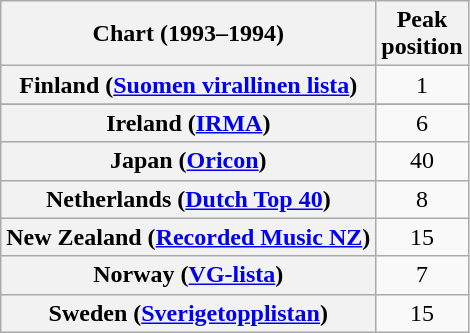<table class="wikitable plainrowheaders sortable">
<tr>
<th>Chart (1993–1994)</th>
<th>Peak<br>position</th>
</tr>
<tr>
<th scope="row">Finland (<a href='#'>Suomen virallinen lista</a>)</th>
<td style="text-align:center;">1</td>
</tr>
<tr>
</tr>
<tr>
<th scope="row">Ireland (<a href='#'>IRMA</a>)</th>
<td style="text-align:center;">6</td>
</tr>
<tr>
<th scope="row">Japan (<a href='#'>Oricon</a>)</th>
<td style="text-align:center;">40</td>
</tr>
<tr>
<th scope="row">Netherlands (<a href='#'>Dutch Top 40</a>)</th>
<td style="text-align:center;">8</td>
</tr>
<tr>
<th scope="row">New Zealand (<a href='#'>Recorded Music NZ</a>)</th>
<td style="text-align:center;">15</td>
</tr>
<tr>
<th scope="row">Norway (<a href='#'>VG-lista</a>)</th>
<td style="text-align:center;">7</td>
</tr>
<tr>
<th scope="row">Sweden (<a href='#'>Sverigetopplistan</a>)</th>
<td style="text-align:center;">15</td>
</tr>
</table>
